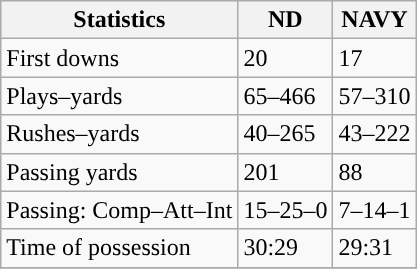<table class="wikitable" style="float: left;">
<tr>
<th>Statistics</th>
<th>ND</th>
<th>NAVY</th>
</tr>
<tr>
<td>First downs</td>
<td>20</td>
<td>17</td>
</tr>
<tr>
<td>Plays–yards</td>
<td>65–466</td>
<td>57–310</td>
</tr>
<tr>
<td>Rushes–yards</td>
<td>40–265</td>
<td>43–222</td>
</tr>
<tr>
<td>Passing yards</td>
<td>201</td>
<td>88</td>
</tr>
<tr>
<td>Passing: Comp–Att–Int</td>
<td>15–25–0</td>
<td>7–14–1</td>
</tr>
<tr>
<td>Time of possession</td>
<td>30:29</td>
<td>29:31</td>
</tr>
<tr>
</tr>
</table>
